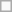<table class=wikitable style="font-size: 95%; text-align:center">
<tr>
<td></td>
</tr>
</table>
